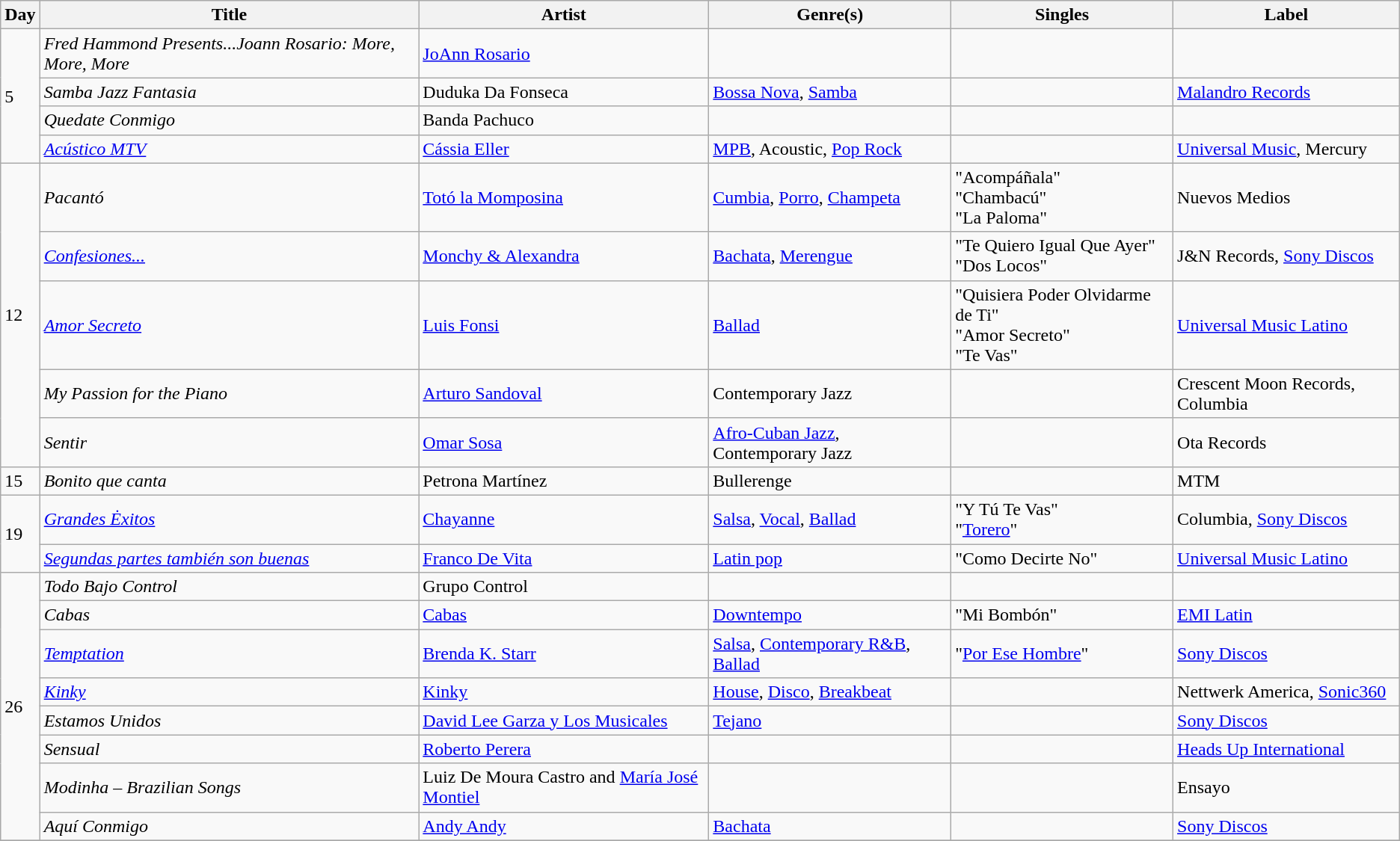<table class="wikitable sortable" style="text-align: left;">
<tr>
<th>Day</th>
<th>Title</th>
<th>Artist</th>
<th>Genre(s)</th>
<th>Singles</th>
<th>Label</th>
</tr>
<tr>
<td rowspan="4">5</td>
<td><em>Fred Hammond Presents...Joann Rosario: More, More, More</em></td>
<td><a href='#'>JoAnn Rosario</a></td>
<td></td>
<td></td>
<td></td>
</tr>
<tr>
<td><em>Samba Jazz Fantasia</em></td>
<td>Duduka Da Fonseca</td>
<td><a href='#'>Bossa Nova</a>, <a href='#'>Samba</a></td>
<td></td>
<td><a href='#'>Malandro Records</a></td>
</tr>
<tr>
<td><em>Quedate Conmigo</em></td>
<td>Banda Pachuco</td>
<td></td>
<td></td>
<td></td>
</tr>
<tr>
<td><em><a href='#'>Acústico MTV</a></em></td>
<td><a href='#'>Cássia Eller</a></td>
<td><a href='#'>MPB</a>, Acoustic, <a href='#'>Pop Rock</a></td>
<td></td>
<td><a href='#'>Universal Music</a>, Mercury</td>
</tr>
<tr>
<td rowspan="5">12</td>
<td><em>Pacantó</em></td>
<td><a href='#'>Totó la Momposina</a></td>
<td><a href='#'>Cumbia</a>, <a href='#'>Porro</a>, <a href='#'>Champeta</a></td>
<td>"Acompáñala"<br>"Chambacú"<br>"La Paloma"</td>
<td>Nuevos Medios</td>
</tr>
<tr>
<td><em><a href='#'>Confesiones...</a></em></td>
<td><a href='#'>Monchy & Alexandra</a></td>
<td><a href='#'>Bachata</a>, <a href='#'>Merengue</a></td>
<td>"Te Quiero Igual Que Ayer"<br>"Dos Locos"</td>
<td>J&N Records, <a href='#'>Sony Discos</a></td>
</tr>
<tr>
<td><em><a href='#'>Amor Secreto</a></em></td>
<td><a href='#'>Luis Fonsi</a></td>
<td><a href='#'>Ballad</a></td>
<td>"Quisiera Poder Olvidarme de Ti"<br>"Amor Secreto"<br>"Te Vas"</td>
<td><a href='#'>Universal Music Latino</a></td>
</tr>
<tr>
<td><em>My Passion for the Piano</em></td>
<td><a href='#'>Arturo Sandoval</a></td>
<td>Contemporary Jazz</td>
<td></td>
<td>Crescent Moon Records, Columbia</td>
</tr>
<tr>
<td><em>Sentir</em></td>
<td><a href='#'>Omar Sosa</a></td>
<td><a href='#'>Afro-Cuban Jazz</a>, Contemporary Jazz</td>
<td></td>
<td>Ota Records</td>
</tr>
<tr>
<td>15</td>
<td><em>Bonito que canta</em></td>
<td>Petrona Martínez</td>
<td>Bullerenge</td>
<td></td>
<td>MTM</td>
</tr>
<tr>
<td rowspan="2">19</td>
<td><em><a href='#'>Grandes Ėxitos</a></em></td>
<td><a href='#'>Chayanne</a></td>
<td><a href='#'>Salsa</a>, <a href='#'>Vocal</a>, <a href='#'>Ballad</a></td>
<td>"Y Tú Te Vas"<br>"<a href='#'>Torero</a>"</td>
<td>Columbia, <a href='#'>Sony Discos</a></td>
</tr>
<tr>
<td><em><a href='#'>Segundas partes también son buenas</a></em></td>
<td><a href='#'>Franco De Vita</a></td>
<td><a href='#'>Latin pop</a></td>
<td>"Como Decirte No"</td>
<td><a href='#'>Universal Music Latino</a></td>
</tr>
<tr>
<td rowspan="8">26</td>
<td><em>Todo Bajo Control</em></td>
<td>Grupo Control</td>
<td></td>
<td></td>
<td></td>
</tr>
<tr>
<td><em>Cabas</em></td>
<td><a href='#'>Cabas</a></td>
<td><a href='#'>Downtempo</a></td>
<td>"Mi Bombón"</td>
<td><a href='#'>EMI Latin</a></td>
</tr>
<tr>
<td><em><a href='#'>Temptation</a></em></td>
<td><a href='#'>Brenda K. Starr</a></td>
<td><a href='#'>Salsa</a>, <a href='#'>Contemporary R&B</a>, <a href='#'>Ballad</a></td>
<td>"<a href='#'>Por Ese Hombre</a>"</td>
<td><a href='#'>Sony Discos</a></td>
</tr>
<tr>
<td><em><a href='#'>Kinky</a></em></td>
<td><a href='#'>Kinky</a></td>
<td><a href='#'>House</a>, <a href='#'>Disco</a>, <a href='#'>Breakbeat</a></td>
<td></td>
<td>Nettwerk America, <a href='#'>Sonic360</a></td>
</tr>
<tr>
<td><em>Estamos Unidos</em></td>
<td><a href='#'>David Lee Garza y Los Musicales</a></td>
<td><a href='#'>Tejano</a></td>
<td></td>
<td><a href='#'>Sony Discos</a></td>
</tr>
<tr>
<td><em>Sensual</em></td>
<td><a href='#'>Roberto Perera</a></td>
<td></td>
<td></td>
<td><a href='#'>Heads Up International</a></td>
</tr>
<tr>
<td><em>Modinha – Brazilian Songs</em></td>
<td>Luiz De Moura Castro and <a href='#'>María José Montiel</a></td>
<td></td>
<td></td>
<td>Ensayo</td>
</tr>
<tr>
<td><em>Aquí Conmigo</em></td>
<td><a href='#'>Andy Andy</a></td>
<td><a href='#'>Bachata</a></td>
<td></td>
<td><a href='#'>Sony Discos</a></td>
</tr>
<tr>
</tr>
</table>
